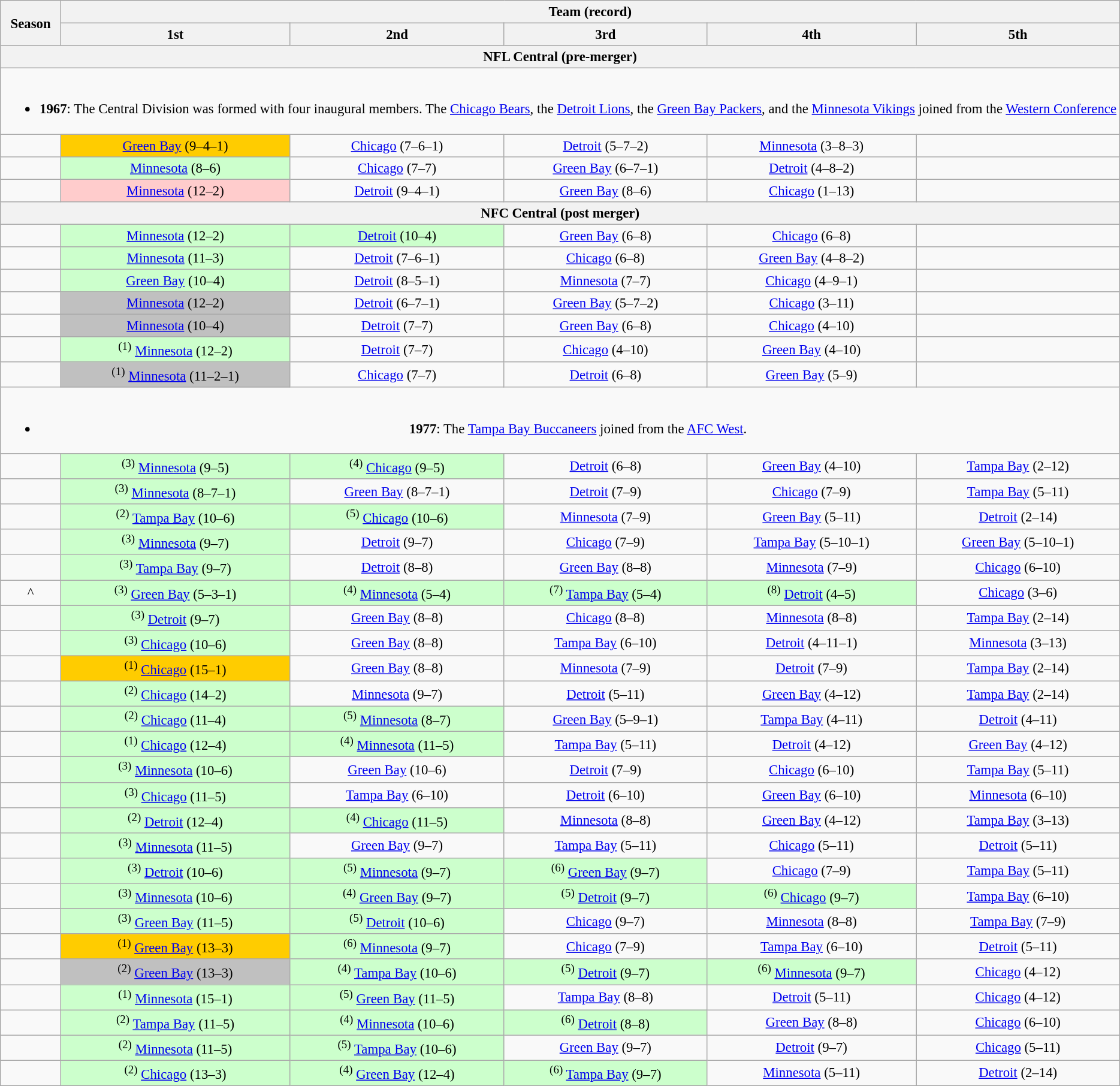<table class="wikitable" style="text-align:center; font-size:95%">
<tr>
<th width="60" rowspan="2">Season</th>
<th colspan="5">Team (record)</th>
</tr>
<tr>
<th>1st</th>
<th>2nd</th>
<th>3rd</th>
<th>4th</th>
<th>5th</th>
</tr>
<tr>
<th colspan="6" style="text-align:center;"><strong>NFL Central</strong> (pre-merger)</th>
</tr>
<tr>
<td colspan="8"><br><ul><li><strong>1967</strong>: The Central Division was formed with four inaugural members. The <a href='#'>Chicago Bears</a>, the <a href='#'>Detroit Lions</a>, the <a href='#'>Green Bay Packers</a>, and the <a href='#'>Minnesota Vikings</a> joined from the <a href='#'>Western Conference</a></li></ul></td>
</tr>
<tr>
<td></td>
<td bgcolor="#ffcc00"><a href='#'>Green Bay</a> (9–4–1)</td>
<td><a href='#'>Chicago</a> (7–6–1)</td>
<td><a href='#'>Detroit</a> (5–7–2)</td>
<td><a href='#'>Minnesota</a> (3–8–3)</td>
<td></td>
</tr>
<tr>
<td></td>
<td bgcolor="#ccffcc"><a href='#'>Minnesota</a> (8–6)</td>
<td><a href='#'>Chicago</a> (7–7)</td>
<td><a href='#'>Green Bay</a> (6–7–1)</td>
<td><a href='#'>Detroit</a> (4–8–2)</td>
<td></td>
</tr>
<tr>
<td></td>
<td bgcolor="#ffcccc"><a href='#'>Minnesota</a> (12–2)</td>
<td><a href='#'>Detroit</a> (9–4–1)</td>
<td><a href='#'>Green Bay</a> (8–6)</td>
<td><a href='#'>Chicago</a> (1–13)</td>
<td></td>
</tr>
<tr>
<th colspan="6" style="text-align:center;"><strong>NFC Central</strong> (post merger)</th>
</tr>
<tr>
<td></td>
<td bgcolor="#ccffcc"><a href='#'>Minnesota</a> (12–2)</td>
<td bgcolor="#ccffcc"><a href='#'>Detroit</a> (10–4)</td>
<td><a href='#'>Green Bay</a> (6–8)</td>
<td><a href='#'>Chicago</a> (6–8)</td>
<td></td>
</tr>
<tr>
<td></td>
<td bgcolor="#ccffcc"><a href='#'>Minnesota</a> (11–3)</td>
<td><a href='#'>Detroit</a> (7–6–1)</td>
<td><a href='#'>Chicago</a> (6–8)</td>
<td><a href='#'>Green Bay</a> (4–8–2)</td>
<td></td>
</tr>
<tr>
<td></td>
<td bgcolor="#ccffcc"><a href='#'>Green Bay</a> (10–4)</td>
<td><a href='#'>Detroit</a> (8–5–1)</td>
<td><a href='#'>Minnesota</a> (7–7)</td>
<td><a href='#'>Chicago</a> (4–9–1)</td>
<td></td>
</tr>
<tr>
<td></td>
<td bgcolor="#c0c0c0"><a href='#'>Minnesota</a> (12–2)</td>
<td><a href='#'>Detroit</a> (6–7–1)</td>
<td><a href='#'>Green Bay</a> (5–7–2)</td>
<td><a href='#'>Chicago</a> (3–11)</td>
<td></td>
</tr>
<tr>
<td></td>
<td bgcolor="#c0c0c0"><a href='#'>Minnesota</a> (10–4)</td>
<td><a href='#'>Detroit</a> (7–7)</td>
<td><a href='#'>Green Bay</a> (6–8)</td>
<td><a href='#'>Chicago</a> (4–10)</td>
<td></td>
</tr>
<tr>
<td></td>
<td bgcolor="#ccffcc"><sup>(1)</sup> <a href='#'>Minnesota</a> (12–2)</td>
<td><a href='#'>Detroit</a> (7–7)</td>
<td><a href='#'>Chicago</a> (4–10)</td>
<td><a href='#'>Green Bay</a> (4–10)</td>
<td></td>
</tr>
<tr>
<td></td>
<td bgcolor="#c0c0c0"><sup>(1)</sup> <a href='#'>Minnesota</a> (11–2–1)</td>
<td><a href='#'>Chicago</a> (7–7)</td>
<td><a href='#'>Detroit</a> (6–8)</td>
<td><a href='#'>Green Bay</a> (5–9)</td>
<td></td>
</tr>
<tr>
<td colspan="8"><br><ul><li><strong>1977</strong>: The <a href='#'>Tampa Bay Buccaneers</a> joined from the <a href='#'>AFC West</a>.</li></ul></td>
</tr>
<tr>
<td></td>
<td bgcolor="#ccffcc"><sup>(3)</sup> <a href='#'>Minnesota</a> (9–5)</td>
<td bgcolor="#ccffcc"><sup>(4)</sup> <a href='#'>Chicago</a> (9–5)</td>
<td><a href='#'>Detroit</a> (6–8)</td>
<td><a href='#'>Green Bay</a> (4–10)</td>
<td><a href='#'>Tampa Bay</a> (2–12)</td>
</tr>
<tr>
<td></td>
<td bgcolor="#ccffcc"><sup>(3)</sup> <a href='#'>Minnesota</a> (8–7–1)</td>
<td><a href='#'>Green Bay</a> (8–7–1)</td>
<td><a href='#'>Detroit</a> (7–9)</td>
<td><a href='#'>Chicago</a> (7–9)</td>
<td><a href='#'>Tampa Bay</a> (5–11)</td>
</tr>
<tr>
<td></td>
<td bgcolor="#ccffcc"><sup>(2)</sup> <a href='#'>Tampa Bay</a> (10–6)</td>
<td bgcolor="#ccffcc"><sup>(5)</sup> <a href='#'>Chicago</a> (10–6)</td>
<td><a href='#'>Minnesota</a> (7–9)</td>
<td><a href='#'>Green Bay</a> (5–11)</td>
<td><a href='#'>Detroit</a> (2–14)</td>
</tr>
<tr>
<td></td>
<td bgcolor="#ccffcc"><sup>(3)</sup> <a href='#'>Minnesota</a> (9–7)</td>
<td><a href='#'>Detroit</a> (9–7)</td>
<td><a href='#'>Chicago</a> (7–9)</td>
<td><a href='#'>Tampa Bay</a> (5–10–1)</td>
<td><a href='#'>Green Bay</a> (5–10–1)</td>
</tr>
<tr>
<td></td>
<td bgcolor="#ccffcc"><sup>(3)</sup> <a href='#'>Tampa Bay</a> (9–7)</td>
<td><a href='#'>Detroit</a> (8–8)</td>
<td><a href='#'>Green Bay</a> (8–8)</td>
<td><a href='#'>Minnesota</a> (7–9)</td>
<td><a href='#'>Chicago</a> (6–10)</td>
</tr>
<tr>
<td>^</td>
<td bgcolor="#ccffcc"><sup>(3)</sup> <a href='#'>Green Bay</a> (5–3–1)</td>
<td bgcolor="#ccffcc"><sup>(4)</sup> <a href='#'>Minnesota</a> (5–4)</td>
<td bgcolor="#ccffcc"><sup>(7)</sup> <a href='#'>Tampa Bay</a> (5–4)</td>
<td bgcolor="#ccffcc"><sup>(8)</sup> <a href='#'>Detroit</a> (4–5)</td>
<td><a href='#'>Chicago</a> (3–6)</td>
</tr>
<tr>
<td></td>
<td bgcolor="#ccffcc"><sup>(3)</sup> <a href='#'>Detroit</a> (9–7)</td>
<td><a href='#'>Green Bay</a> (8–8)</td>
<td><a href='#'>Chicago</a> (8–8)</td>
<td><a href='#'>Minnesota</a> (8–8)</td>
<td><a href='#'>Tampa Bay</a> (2–14)</td>
</tr>
<tr>
<td></td>
<td bgcolor="#ccffcc"><sup>(3)</sup> <a href='#'>Chicago</a> (10–6)</td>
<td><a href='#'>Green Bay</a> (8–8)</td>
<td><a href='#'>Tampa Bay</a> (6–10)</td>
<td><a href='#'>Detroit</a> (4–11–1)</td>
<td><a href='#'>Minnesota</a> (3–13)</td>
</tr>
<tr>
<td></td>
<td bgcolor="#ffcc00"><sup>(1)</sup> <a href='#'>Chicago</a> (15–1)</td>
<td><a href='#'>Green Bay</a> (8–8)</td>
<td><a href='#'>Minnesota</a> (7–9)</td>
<td><a href='#'>Detroit</a> (7–9)</td>
<td><a href='#'>Tampa Bay</a> (2–14)</td>
</tr>
<tr>
<td></td>
<td bgcolor="#ccffcc"><sup>(2)</sup> <a href='#'>Chicago</a> (14–2)</td>
<td><a href='#'>Minnesota</a> (9–7)</td>
<td><a href='#'>Detroit</a> (5–11)</td>
<td><a href='#'>Green Bay</a> (4–12)</td>
<td><a href='#'>Tampa Bay</a> (2–14)</td>
</tr>
<tr>
<td></td>
<td bgcolor="#ccffcc"><sup>(2)</sup> <a href='#'>Chicago</a> (11–4)</td>
<td bgcolor="#ccffcc"><sup>(5)</sup> <a href='#'>Minnesota</a> (8–7)</td>
<td><a href='#'>Green Bay</a> (5–9–1)</td>
<td><a href='#'>Tampa Bay</a> (4–11)</td>
<td><a href='#'>Detroit</a> (4–11)</td>
</tr>
<tr>
<td></td>
<td bgcolor="#ccffcc"><sup>(1)</sup> <a href='#'>Chicago</a> (12–4)</td>
<td bgcolor="#ccffcc"><sup>(4)</sup> <a href='#'>Minnesota</a> (11–5)</td>
<td><a href='#'>Tampa Bay</a> (5–11)</td>
<td><a href='#'>Detroit</a> (4–12)</td>
<td><a href='#'>Green Bay</a> (4–12)</td>
</tr>
<tr>
<td></td>
<td bgcolor="#ccffcc"><sup>(3)</sup> <a href='#'>Minnesota</a> (10–6)</td>
<td><a href='#'>Green Bay</a> (10–6)</td>
<td><a href='#'>Detroit</a> (7–9)</td>
<td><a href='#'>Chicago</a> (6–10)</td>
<td><a href='#'>Tampa Bay</a> (5–11)</td>
</tr>
<tr>
<td></td>
<td bgcolor="#ccffcc"><sup>(3)</sup> <a href='#'>Chicago</a> (11–5)</td>
<td><a href='#'>Tampa Bay</a> (6–10)</td>
<td><a href='#'>Detroit</a> (6–10)</td>
<td><a href='#'>Green Bay</a> (6–10)</td>
<td><a href='#'>Minnesota</a> (6–10)</td>
</tr>
<tr>
<td></td>
<td bgcolor="#ccffcc"><sup>(2)</sup> <a href='#'>Detroit</a> (12–4)</td>
<td bgcolor="#ccffcc"><sup>(4)</sup> <a href='#'>Chicago</a> (11–5)</td>
<td><a href='#'>Minnesota</a> (8–8)</td>
<td><a href='#'>Green Bay</a> (4–12)</td>
<td><a href='#'>Tampa Bay</a> (3–13)</td>
</tr>
<tr>
<td></td>
<td bgcolor="#ccffcc"><sup>(3)</sup> <a href='#'>Minnesota</a> (11–5)</td>
<td><a href='#'>Green Bay</a> (9–7)</td>
<td><a href='#'>Tampa Bay</a> (5–11)</td>
<td><a href='#'>Chicago</a> (5–11)</td>
<td><a href='#'>Detroit</a> (5–11)</td>
</tr>
<tr>
<td></td>
<td bgcolor="#ccffcc"><sup>(3)</sup> <a href='#'>Detroit</a> (10–6)</td>
<td bgcolor="#ccffcc"><sup>(5)</sup> <a href='#'>Minnesota</a> (9–7)</td>
<td bgcolor="#ccffcc"><sup>(6)</sup> <a href='#'>Green Bay</a> (9–7)</td>
<td><a href='#'>Chicago</a> (7–9)</td>
<td><a href='#'>Tampa Bay</a> (5–11)</td>
</tr>
<tr>
<td></td>
<td bgcolor="#ccffcc"><sup>(3)</sup> <a href='#'>Minnesota</a> (10–6)</td>
<td bgcolor="#ccffcc"><sup>(4)</sup> <a href='#'>Green Bay</a> (9–7)</td>
<td bgcolor="#ccffcc"><sup>(5)</sup> <a href='#'>Detroit</a> (9–7)</td>
<td bgcolor="#ccffcc"><sup>(6)</sup> <a href='#'>Chicago</a> (9–7)</td>
<td><a href='#'>Tampa Bay</a> (6–10)</td>
</tr>
<tr>
<td></td>
<td bgcolor="#ccffcc"><sup>(3)</sup> <a href='#'>Green Bay</a> (11–5)</td>
<td bgcolor="#ccffcc"><sup>(5)</sup> <a href='#'>Detroit</a> (10–6)</td>
<td><a href='#'>Chicago</a> (9–7)</td>
<td><a href='#'>Minnesota</a> (8–8)</td>
<td><a href='#'>Tampa Bay</a> (7–9)</td>
</tr>
<tr>
<td></td>
<td bgcolor="#ffcc00"><sup>(1)</sup> <a href='#'>Green Bay</a> (13–3)</td>
<td bgcolor="#ccffcc"><sup>(6)</sup> <a href='#'>Minnesota</a> (9–7)</td>
<td><a href='#'>Chicago</a> (7–9)</td>
<td><a href='#'>Tampa Bay</a> (6–10)</td>
<td><a href='#'>Detroit</a> (5–11)</td>
</tr>
<tr>
<td></td>
<td bgcolor="#c0c0c0"><sup>(2)</sup> <a href='#'>Green Bay</a> (13–3)</td>
<td bgcolor="#ccffcc"><sup>(4)</sup> <a href='#'>Tampa Bay</a> (10–6)</td>
<td bgcolor="#ccffcc"><sup>(5)</sup> <a href='#'>Detroit</a> (9–7)</td>
<td bgcolor="#ccffcc"><sup>(6)</sup> <a href='#'>Minnesota</a> (9–7)</td>
<td><a href='#'>Chicago</a> (4–12)</td>
</tr>
<tr>
<td></td>
<td bgcolor="#ccffcc"><sup>(1)</sup> <a href='#'>Minnesota</a> (15–1)</td>
<td bgcolor="#ccffcc"><sup>(5)</sup> <a href='#'>Green Bay</a> (11–5)</td>
<td><a href='#'>Tampa Bay</a> (8–8)</td>
<td><a href='#'>Detroit</a> (5–11)</td>
<td><a href='#'>Chicago</a> (4–12)</td>
</tr>
<tr>
<td></td>
<td bgcolor="#ccffcc"><sup>(2)</sup> <a href='#'>Tampa Bay</a> (11–5)</td>
<td bgcolor="#ccffcc"><sup>(4)</sup> <a href='#'>Minnesota</a> (10–6)</td>
<td bgcolor="#ccffcc"><sup>(6)</sup> <a href='#'>Detroit</a> (8–8)</td>
<td><a href='#'>Green Bay</a> (8–8)</td>
<td><a href='#'>Chicago</a> (6–10)</td>
</tr>
<tr>
<td></td>
<td bgcolor="#ccffcc"><sup>(2)</sup> <a href='#'>Minnesota</a> (11–5)</td>
<td bgcolor="#ccffcc"><sup>(5)</sup> <a href='#'>Tampa Bay</a> (10–6)</td>
<td><a href='#'>Green Bay</a> (9–7)</td>
<td><a href='#'>Detroit</a> (9–7)</td>
<td><a href='#'>Chicago</a> (5–11)</td>
</tr>
<tr>
<td></td>
<td bgcolor="#ccffcc"><sup>(2)</sup> <a href='#'>Chicago</a> (13–3)</td>
<td bgcolor="#ccffcc"><sup>(4)</sup> <a href='#'>Green Bay</a> (12–4)</td>
<td bgcolor="#ccffcc"><sup>(6)</sup> <a href='#'>Tampa Bay</a> (9–7)</td>
<td><a href='#'>Minnesota</a> (5–11)</td>
<td><a href='#'>Detroit</a> (2–14)</td>
</tr>
</table>
